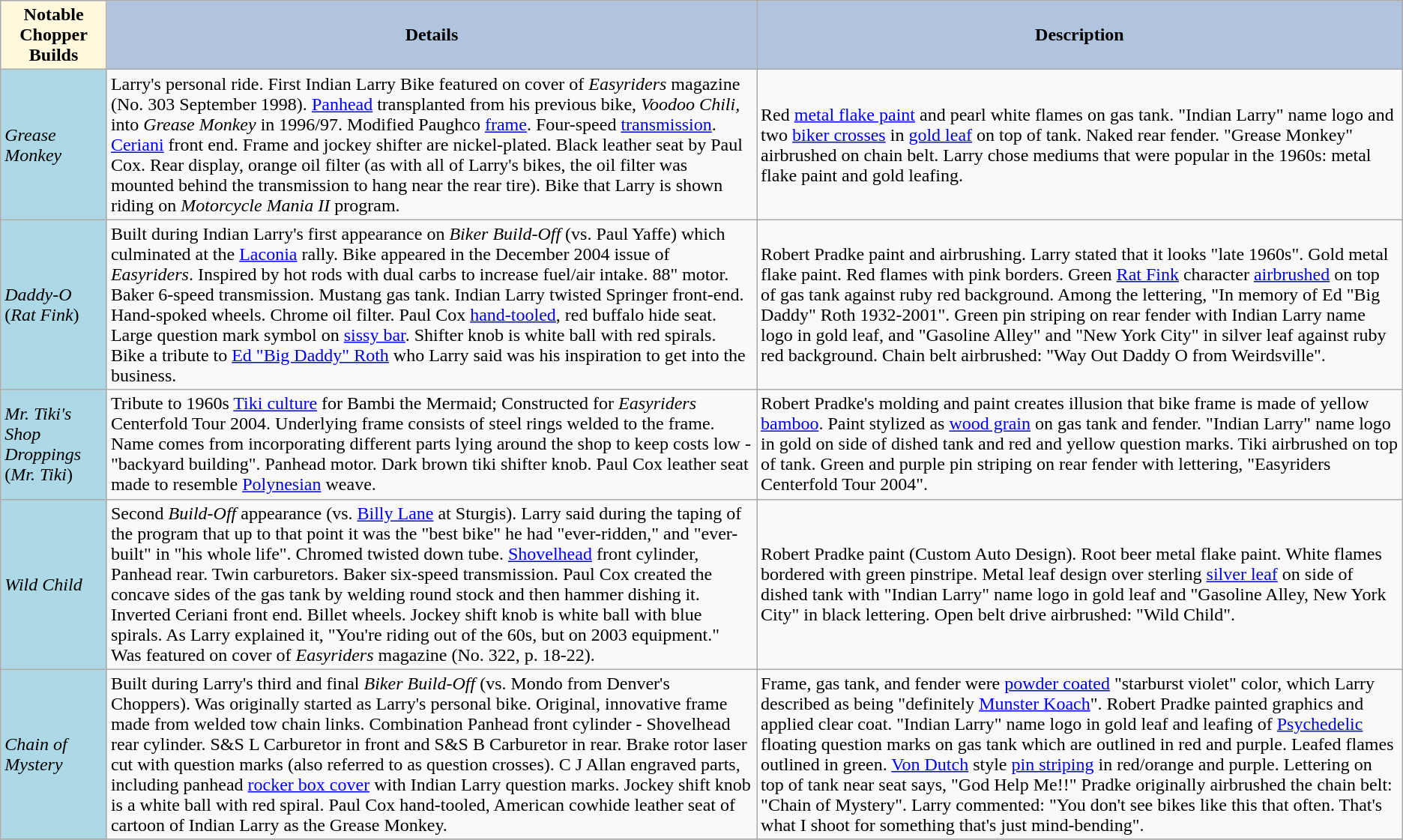<table class= "wikitable unsortable" border= "1">
<tr>
<th style="background:#FFF8DC;">Notable Chopper Builds</th>
<th style="background:#B0C4DE;">Details</th>
<th style="background:#B0C4DE;">Description</th>
</tr>
<tr>
<td style="background:#ADD8E6;"><em>Grease Monkey</em></td>
<td>Larry's personal ride.  First Indian Larry Bike featured on cover of <em>Easyriders</em> magazine (No. 303 September 1998). <a href='#'>Panhead</a> transplanted from his previous bike, <em>Voodoo Chili,</em> into <em>Grease Monkey</em> in 1996/97.  Modified Paughco <a href='#'>frame</a>.  Four-speed <a href='#'>transmission</a>. <a href='#'>Ceriani</a> front end.  Frame and jockey shifter are nickel-plated. Black leather seat by Paul Cox. Rear display, orange oil filter (as with all of Larry's bikes, the oil filter was mounted behind the transmission to hang near the rear tire). Bike that Larry is shown riding on <em>Motorcycle Mania II</em> program.</td>
<td>Red <a href='#'>metal flake paint</a> and pearl white flames on gas tank. "Indian Larry" name logo and two <a href='#'>biker crosses</a> in <a href='#'>gold leaf</a> on top of tank. Naked rear fender. "Grease Monkey" airbrushed on chain belt.  Larry chose mediums that were popular in the 1960s: metal flake paint and gold leafing.</td>
</tr>
<tr>
<td style="background:#ADD8E6;"><em>Daddy-O</em> (<em>Rat Fink</em>)</td>
<td>Built during Indian Larry's first appearance on <em>Biker Build-Off</em> (vs. Paul Yaffe) which culminated at the <a href='#'>Laconia</a> rally.  Bike appeared in the December 2004 issue of <em>Easyriders</em>.  Inspired by hot rods with dual carbs to increase fuel/air intake. 88" motor.  Baker 6-speed transmission. Mustang gas tank. Indian Larry twisted Springer front-end.  Hand-spoked wheels. Chrome oil filter.  Paul Cox <a href='#'>hand-tooled</a>, red buffalo hide seat. Large question mark symbol on <a href='#'>sissy bar</a>. Shifter knob is white ball with red spirals. Bike a tribute to <a href='#'>Ed "Big Daddy" Roth</a> who Larry said was his inspiration to get into the business.</td>
<td>Robert Pradke paint and airbrushing.  Larry stated that it looks "late 1960s". Gold metal flake paint. Red flames with pink borders. Green <a href='#'>Rat Fink</a> character <a href='#'>airbrushed</a> on top of gas tank against ruby red background.  Among the lettering, "In memory of Ed "Big Daddy" Roth 1932-2001".  Green pin striping on rear fender with Indian Larry name logo in gold leaf, and "Gasoline Alley" and "New York City" in silver leaf against ruby red background.  Chain belt airbrushed: "Way Out Daddy O from Weirdsville".</td>
</tr>
<tr>
<td style="background:#ADD8E6;"><em>Mr. Tiki's Shop Droppings</em> (<em>Mr. Tiki</em>)</td>
<td>Tribute to 1960s <a href='#'>Tiki culture</a> for Bambi the Mermaid; Constructed for <em>Easyriders</em> Centerfold Tour 2004.  Underlying frame consists of steel rings welded to the frame.  Name comes from incorporating different parts lying around the shop to keep costs low - "backyard building".  Panhead motor. Dark brown tiki shifter knob.  Paul Cox leather seat made to resemble <a href='#'>Polynesian</a> weave.</td>
<td>Robert Pradke's molding and paint creates illusion that bike frame is made of yellow <a href='#'>bamboo</a>. Paint stylized as <a href='#'>wood grain</a> on gas tank and fender. "Indian Larry" name logo in gold on side of dished tank and red and yellow question marks.  Tiki airbrushed on top of tank. Green and purple pin striping on rear fender with lettering, "Easyriders Centerfold Tour 2004".</td>
</tr>
<tr>
<td style="background:#ADD8E6;"><em>Wild Child</em></td>
<td>Second <em>Build-Off</em> appearance (vs. <a href='#'>Billy Lane</a> at Sturgis).  Larry said during the taping of the program that up to that point it was the "best bike" he had "ever-ridden," and "ever-built" in "his whole life". Chromed twisted down tube. <a href='#'>Shovelhead</a> front cylinder, Panhead rear.  Twin carburetors. Baker six-speed transmission. Paul Cox created the concave sides of the gas tank by welding round stock and then hammer dishing it. Inverted Ceriani front end.  Billet wheels. Jockey shift knob is white ball with blue spirals. As Larry explained it, "You're riding out of the 60s, but on 2003 equipment." Was featured on cover of <em>Easyriders</em> magazine (No. 322,  p. 18-22).</td>
<td>Robert Pradke paint (Custom Auto Design).  Root beer metal flake paint. White flames bordered with green pinstripe.  Metal leaf design over sterling <a href='#'>silver leaf</a> on side of dished tank with "Indian Larry" name logo in gold leaf and "Gasoline Alley, New York City" in black lettering. Open belt drive airbrushed: "Wild Child".</td>
</tr>
<tr>
<td style="background:#ADD8E6;"><em>Chain of Mystery</em></td>
<td>Built during Larry's third and final <em>Biker Build-Off</em> (vs. Mondo from Denver's Choppers). Was originally started as Larry's personal bike. Original, innovative frame made from welded tow chain links. Combination Panhead front cylinder - Shovelhead rear cylinder. S&S L Carburetor in front and S&S B Carburetor in rear.  Brake rotor laser cut with question marks (also referred to as question crosses).  C J Allan engraved parts, including panhead <a href='#'>rocker box cover</a> with Indian Larry question marks. Jockey shift knob is a white ball with red spiral. Paul Cox hand-tooled, American cowhide leather seat of cartoon of Indian Larry as the Grease Monkey.</td>
<td>Frame, gas tank, and fender were <a href='#'>powder coated</a> "starburst violet" color, which Larry described as being "definitely <a href='#'>Munster Koach</a>".  Robert Pradke painted graphics and applied clear coat.  "Indian Larry" name logo in gold leaf and leafing of <a href='#'>Psychedelic</a> floating question marks on gas tank which are outlined in red and purple.  Leafed flames outlined in green. <a href='#'>Von Dutch</a> style <a href='#'>pin striping</a> in red/orange and purple.  Lettering on top of tank near seat says, "God Help Me!!"  Pradke originally airbrushed the chain belt: "Chain of Mystery". Larry commented: "You don't see bikes like this that often.  That's what I shoot for something that's just mind-bending".</td>
</tr>
<tr>
</tr>
</table>
